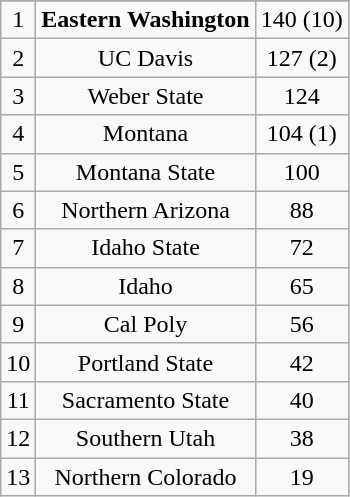<table class="wikitable" style="display: inline-table;">
<tr align="center">
</tr>
<tr align="center">
<td>1</td>
<td><strong>Eastern Washington</strong></td>
<td>140 (10)</td>
</tr>
<tr align="center">
<td>2</td>
<td>UC Davis</td>
<td>127 (2)</td>
</tr>
<tr align="center">
<td>3</td>
<td>Weber State</td>
<td>124</td>
</tr>
<tr align="center">
<td>4</td>
<td>Montana</td>
<td>104 (1)</td>
</tr>
<tr align="center">
<td>5</td>
<td>Montana State</td>
<td>100</td>
</tr>
<tr align="center">
<td>6</td>
<td>Northern Arizona</td>
<td>88</td>
</tr>
<tr align="center">
<td>7</td>
<td>Idaho State</td>
<td>72</td>
</tr>
<tr align="center">
<td>8</td>
<td>Idaho</td>
<td>65</td>
</tr>
<tr align="center">
<td>9</td>
<td>Cal Poly</td>
<td>56</td>
</tr>
<tr align="center">
<td>10</td>
<td>Portland State</td>
<td>42</td>
</tr>
<tr align="center">
<td>11</td>
<td>Sacramento State</td>
<td>40</td>
</tr>
<tr align="center">
<td>12</td>
<td>Southern Utah</td>
<td>38</td>
</tr>
<tr align="center">
<td>13</td>
<td>Northern Colorado</td>
<td>19</td>
</tr>
</table>
